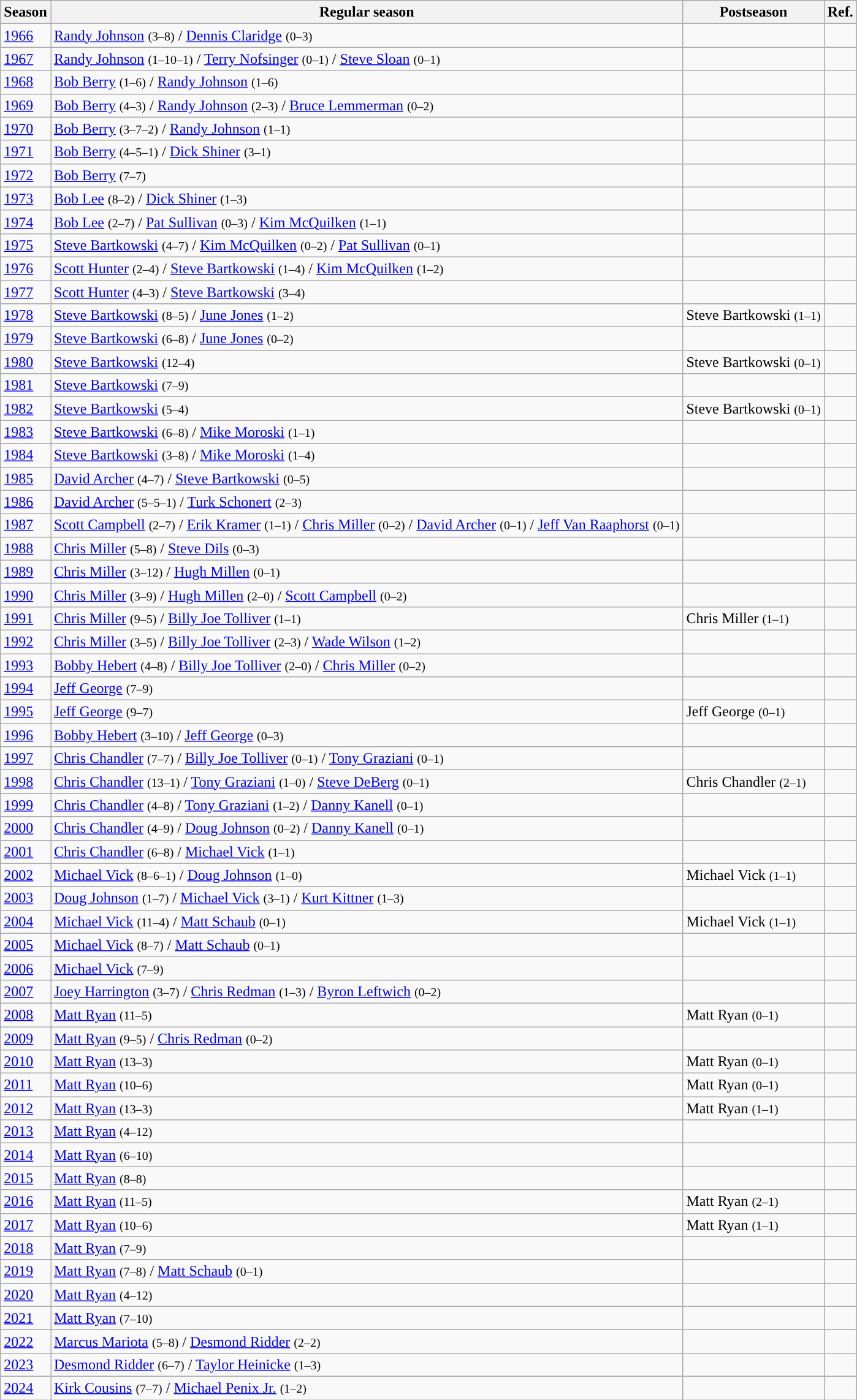<table class="wikitable">
<tr>
<th>Season</th>
<th>Regular season</th>
<th>Postseason</th>
<th>Ref.</th>
</tr>
<tr>
<td><a href='#'>1966</a></td>
<td><a href='#'>Randy Johnson</a> <small>(3–8)</small> / <a href='#'>Dennis Claridge</a> <small>(0–3)</small></td>
<td></td>
<td></td>
</tr>
<tr>
<td><a href='#'>1967</a></td>
<td><a href='#'>Randy Johnson</a> <small>(1–10–1)</small> / <a href='#'>Terry Nofsinger</a> <small>(0–1)</small> / <a href='#'>Steve Sloan</a> <small>(0–1)</small></td>
<td></td>
<td></td>
</tr>
<tr>
<td><a href='#'>1968</a></td>
<td><a href='#'>Bob Berry</a> <small>(1–6)</small> / <a href='#'>Randy Johnson</a> <small>(1–6)</small></td>
<td></td>
<td></td>
</tr>
<tr>
<td><a href='#'>1969</a></td>
<td><a href='#'>Bob Berry</a> <small>(4–3)</small> / <a href='#'>Randy Johnson</a> <small>(2–3)</small> / <a href='#'>Bruce Lemmerman</a> <small>(0–2)</small></td>
<td></td>
<td></td>
</tr>
<tr>
<td><a href='#'>1970</a></td>
<td><a href='#'>Bob Berry</a> <small>(3–7–2)</small> / <a href='#'>Randy Johnson</a> <small>(1–1)</small></td>
<td></td>
<td></td>
</tr>
<tr>
<td><a href='#'>1971</a></td>
<td><a href='#'>Bob Berry</a> <small>(4–5–1)</small> / <a href='#'>Dick Shiner</a> <small>(3–1)</small></td>
<td></td>
<td></td>
</tr>
<tr>
<td><a href='#'>1972</a></td>
<td><a href='#'>Bob Berry</a> <small>(7–7)</small></td>
<td></td>
<td></td>
</tr>
<tr>
<td><a href='#'>1973</a></td>
<td><a href='#'>Bob Lee</a> <small>(8–2)</small> / <a href='#'>Dick Shiner</a> <small>(1–3)</small></td>
<td></td>
<td></td>
</tr>
<tr>
<td><a href='#'>1974</a></td>
<td><a href='#'>Bob Lee</a> <small>(2–7)</small> / <a href='#'>Pat Sullivan</a> <small>(0–3)</small> / <a href='#'>Kim McQuilken</a> <small>(1–1)</small></td>
<td></td>
<td></td>
</tr>
<tr>
<td><a href='#'>1975</a></td>
<td><a href='#'>Steve Bartkowski</a> <small>(4–7)</small> / <a href='#'>Kim McQuilken</a> <small>(0–2)</small> / <a href='#'>Pat Sullivan</a> <small>(0–1)</small></td>
<td></td>
<td></td>
</tr>
<tr>
<td><a href='#'>1976</a></td>
<td><a href='#'>Scott Hunter</a> <small>(2–4)</small> / <a href='#'>Steve Bartkowski</a> <small>(1–4)</small> / <a href='#'>Kim McQuilken</a> <small>(1–2)</small></td>
<td></td>
<td></td>
</tr>
<tr>
<td><a href='#'>1977</a></td>
<td><a href='#'>Scott Hunter</a> <small>(4–3)</small> / <a href='#'>Steve Bartkowski</a> <small>(3–4)</small></td>
<td></td>
<td></td>
</tr>
<tr>
<td><a href='#'>1978</a></td>
<td><a href='#'>Steve Bartkowski</a> <small>(8–5)</small> / <a href='#'>June Jones</a> <small>(1–2)</small></td>
<td>Steve Bartkowski <small>(1–1)</small></td>
<td></td>
</tr>
<tr>
<td><a href='#'>1979</a></td>
<td><a href='#'>Steve Bartkowski</a> <small>(6–8)</small> / <a href='#'>June Jones</a> <small>(0–2)</small></td>
<td></td>
<td></td>
</tr>
<tr>
<td><a href='#'>1980</a></td>
<td><a href='#'>Steve Bartkowski</a> <small>(12–4)</small></td>
<td>Steve Bartkowski <small>(0–1)</small></td>
<td></td>
</tr>
<tr>
<td><a href='#'>1981</a></td>
<td><a href='#'>Steve Bartkowski</a> <small>(7–9)</small></td>
<td></td>
<td></td>
</tr>
<tr>
<td><a href='#'>1982</a></td>
<td><a href='#'>Steve Bartkowski</a> <small>(5–4)</small></td>
<td>Steve Bartkowski <small>(0–1)</small></td>
<td></td>
</tr>
<tr>
<td><a href='#'>1983</a></td>
<td><a href='#'>Steve Bartkowski</a> <small>(6–8)</small> / <a href='#'>Mike Moroski</a> <small>(1–1)</small></td>
<td></td>
<td></td>
</tr>
<tr>
<td><a href='#'>1984</a></td>
<td><a href='#'>Steve Bartkowski</a> <small>(3–8)</small> / <a href='#'>Mike Moroski</a> <small>(1–4)</small></td>
<td></td>
<td></td>
</tr>
<tr>
<td><a href='#'>1985</a></td>
<td><a href='#'>David Archer</a> <small>(4–7)</small> / <a href='#'>Steve Bartkowski</a> <small>(0–5)</small></td>
<td></td>
<td></td>
</tr>
<tr>
<td><a href='#'>1986</a></td>
<td><a href='#'>David Archer</a> <small>(5–5–1)</small> / <a href='#'>Turk Schonert</a> <small>(2–3)</small></td>
<td></td>
<td></td>
</tr>
<tr>
<td><a href='#'>1987</a></td>
<td><a href='#'>Scott Campbell</a> <small>(2–7)</small> / <a href='#'>Erik Kramer</a> <small>(1–1)</small> / <a href='#'>Chris Miller</a> <small>(0–2)</small> / <a href='#'>David Archer</a> <small>(0–1)</small> / <a href='#'>Jeff Van Raaphorst</a> <small>(0–1)</small></td>
<td></td>
<td></td>
</tr>
<tr>
<td><a href='#'>1988</a></td>
<td><a href='#'>Chris Miller</a> <small>(5–8)</small> / <a href='#'>Steve Dils</a> <small>(0–3)</small></td>
<td></td>
<td></td>
</tr>
<tr>
<td><a href='#'>1989</a></td>
<td><a href='#'>Chris Miller</a> <small>(3–12)</small> / <a href='#'>Hugh Millen</a> <small>(0–1)</small></td>
<td></td>
<td></td>
</tr>
<tr>
<td><a href='#'>1990</a></td>
<td><a href='#'>Chris Miller</a> <small>(3–9)</small> / <a href='#'>Hugh Millen</a> <small>(2–0)</small> / <a href='#'>Scott Campbell</a> <small>(0–2)</small></td>
<td></td>
<td></td>
</tr>
<tr>
<td><a href='#'>1991</a></td>
<td><a href='#'>Chris Miller</a> <small>(9–5)</small> / <a href='#'>Billy Joe Tolliver</a> <small>(1–1)</small></td>
<td>Chris Miller <small>(1–1)</small></td>
<td></td>
</tr>
<tr>
<td><a href='#'>1992</a></td>
<td><a href='#'>Chris Miller</a> <small>(3–5)</small> / <a href='#'>Billy Joe Tolliver</a> <small>(2–3)</small> / <a href='#'>Wade Wilson</a> <small>(1–2)</small></td>
<td></td>
<td></td>
</tr>
<tr>
<td><a href='#'>1993</a></td>
<td><a href='#'>Bobby Hebert</a> <small>(4–8)</small> / <a href='#'>Billy Joe Tolliver</a> <small>(2–0)</small> / <a href='#'>Chris Miller</a> <small>(0–2)</small></td>
<td></td>
<td></td>
</tr>
<tr>
<td><a href='#'>1994</a></td>
<td><a href='#'>Jeff George</a> <small>(7–9)</small></td>
<td></td>
<td></td>
</tr>
<tr>
<td><a href='#'>1995</a></td>
<td><a href='#'>Jeff George</a> <small>(9–7)</small></td>
<td>Jeff George <small>(0–1)</small></td>
<td></td>
</tr>
<tr>
<td><a href='#'>1996</a></td>
<td><a href='#'>Bobby Hebert</a> <small>(3–10)</small> / <a href='#'>Jeff George</a> <small>(0–3)</small></td>
<td></td>
<td></td>
</tr>
<tr>
<td><a href='#'>1997</a></td>
<td><a href='#'>Chris Chandler</a> <small>(7–7)</small> / <a href='#'>Billy Joe Tolliver</a> <small>(0–1)</small> / <a href='#'>Tony Graziani</a> <small>(0–1)</small></td>
<td></td>
<td></td>
</tr>
<tr>
<td><a href='#'>1998</a></td>
<td><a href='#'>Chris Chandler</a> <small>(13–1)</small> / <a href='#'>Tony Graziani</a> <small>(1–0)</small> / <a href='#'>Steve DeBerg</a> <small>(0–1)</small></td>
<td>Chris Chandler <small>(2–1)</small></td>
<td></td>
</tr>
<tr>
<td><a href='#'>1999</a></td>
<td><a href='#'>Chris Chandler</a> <small>(4–8)</small> / <a href='#'>Tony Graziani</a> <small>(1–2)</small> / <a href='#'>Danny Kanell</a> <small>(0–1)</small></td>
<td></td>
<td></td>
</tr>
<tr>
<td><a href='#'>2000</a></td>
<td><a href='#'>Chris Chandler</a> <small>(4–9)</small> / <a href='#'>Doug Johnson</a> <small>(0–2)</small> / <a href='#'>Danny Kanell</a> <small>(0–1)</small></td>
<td></td>
<td></td>
</tr>
<tr>
<td><a href='#'>2001</a></td>
<td><a href='#'>Chris Chandler</a> <small>(6–8)</small> / <a href='#'>Michael Vick</a> <small>(1–1)</small></td>
<td></td>
<td></td>
</tr>
<tr>
<td><a href='#'>2002</a></td>
<td><a href='#'>Michael Vick</a> <small>(8–6–1)</small> / <a href='#'>Doug Johnson</a> <small>(1–0)</small></td>
<td>Michael Vick <small>(1–1)</small></td>
<td></td>
</tr>
<tr>
<td><a href='#'>2003</a></td>
<td><a href='#'>Doug Johnson</a> <small>(1–7)</small> / <a href='#'>Michael Vick</a> <small>(3–1)</small> / <a href='#'>Kurt Kittner</a> <small>(1–3)</small></td>
<td></td>
<td></td>
</tr>
<tr>
<td><a href='#'>2004</a></td>
<td><a href='#'>Michael Vick</a> <small>(11–4)</small> / <a href='#'>Matt Schaub</a> <small>(0–1)</small></td>
<td>Michael Vick <small>(1–1)</small></td>
<td></td>
</tr>
<tr>
<td><a href='#'>2005</a></td>
<td><a href='#'>Michael Vick</a> <small>(8–7)</small> / <a href='#'>Matt Schaub</a> <small>(0–1)</small></td>
<td></td>
<td></td>
</tr>
<tr>
<td><a href='#'>2006</a></td>
<td><a href='#'>Michael Vick</a> <small>(7–9)</small></td>
<td></td>
<td></td>
</tr>
<tr>
<td><a href='#'>2007</a></td>
<td><a href='#'>Joey Harrington</a> <small>(3–7)</small> / <a href='#'>Chris Redman</a> <small>(1–3)</small> / <a href='#'>Byron Leftwich</a> <small>(0–2)</small></td>
<td></td>
<td></td>
</tr>
<tr>
<td><a href='#'>2008</a></td>
<td><a href='#'>Matt Ryan</a> <small>(11–5)</small></td>
<td>Matt Ryan <small>(0–1)</small></td>
<td></td>
</tr>
<tr>
<td><a href='#'>2009</a></td>
<td><a href='#'>Matt Ryan</a> <small>(9–5)</small> / <a href='#'>Chris Redman</a> <small>(0–2)</small></td>
<td></td>
<td></td>
</tr>
<tr>
<td><a href='#'>2010</a></td>
<td><a href='#'>Matt Ryan</a> <small>(13–3)</small></td>
<td>Matt Ryan <small>(0–1)</small></td>
<td></td>
</tr>
<tr>
<td><a href='#'>2011</a></td>
<td><a href='#'>Matt Ryan</a> <small>(10–6)</small></td>
<td>Matt Ryan <small>(0–1)</small></td>
<td></td>
</tr>
<tr>
<td><a href='#'>2012</a></td>
<td><a href='#'>Matt Ryan</a> <small>(13–3)</small></td>
<td>Matt Ryan <small>(1–1)</small></td>
<td></td>
</tr>
<tr>
<td><a href='#'>2013</a></td>
<td><a href='#'>Matt Ryan</a> <small>(4–12)</small></td>
<td></td>
<td></td>
</tr>
<tr>
<td><a href='#'>2014</a></td>
<td><a href='#'>Matt Ryan</a> <small>(6–10)</small></td>
<td></td>
<td></td>
</tr>
<tr>
<td><a href='#'>2015</a></td>
<td><a href='#'>Matt Ryan</a> <small>(8–8)</small></td>
<td></td>
<td></td>
</tr>
<tr>
<td><a href='#'>2016</a></td>
<td><a href='#'>Matt Ryan</a> <small>(11–5)</small></td>
<td>Matt Ryan <small>(2–1)</small></td>
<td></td>
</tr>
<tr>
<td><a href='#'>2017</a></td>
<td><a href='#'>Matt Ryan</a> <small>(10–6)</small></td>
<td>Matt Ryan <small>(1–1)</small></td>
<td></td>
</tr>
<tr>
<td><a href='#'>2018</a></td>
<td><a href='#'>Matt Ryan</a> <small>(7–9)</small></td>
<td></td>
<td></td>
</tr>
<tr>
<td><a href='#'>2019</a></td>
<td><a href='#'>Matt Ryan</a> <small>(7–8)</small> / <a href='#'>Matt Schaub</a> <small>(0–1)</small></td>
<td></td>
<td></td>
</tr>
<tr>
<td><a href='#'>2020</a></td>
<td><a href='#'>Matt Ryan</a> <small>(4–12)</small></td>
<td></td>
<td></td>
</tr>
<tr>
<td><a href='#'>2021</a></td>
<td><a href='#'>Matt Ryan</a> <small>(7–10)</small></td>
<td></td>
<td></td>
</tr>
<tr>
<td><a href='#'>2022</a></td>
<td><a href='#'>Marcus Mariota</a> <small>(5–8)</small> / <a href='#'>Desmond Ridder</a> <small>(2–2)</small></td>
<td></td>
<td></td>
</tr>
<tr>
<td><a href='#'>2023</a></td>
<td><a href='#'>Desmond Ridder</a> <small>(6–7)</small> / <a href='#'>Taylor Heinicke</a> <small>(1–3)</small></td>
<td></td>
<td></td>
</tr>
<tr>
<td><a href='#'>2024</a></td>
<td><a href='#'>Kirk Cousins</a> <small>(7–7)</small> / <a href='#'>Michael Penix Jr.</a> <small>(1–2)</small></td>
<td></td>
<td></td>
</tr>
</table>
